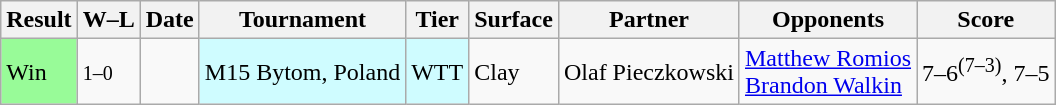<table class="wikitable">
<tr>
<th>Result</th>
<th class="unsortable">W–L</th>
<th>Date</th>
<th>Tournament</th>
<th>Tier</th>
<th>Surface</th>
<th>Partner</th>
<th>Opponents</th>
<th class="unsortable">Score</th>
</tr>
<tr>
<td bgcolor=98FB98>Win</td>
<td><small>1–0</small></td>
<td></td>
<td style="background:#cffcff;">M15 Bytom, Poland</td>
<td style="background:#cffcff;">WTT</td>
<td>Clay</td>
<td> Olaf Pieczkowski</td>
<td> <a href='#'>Matthew Romios</a><br> <a href='#'>Brandon Walkin</a></td>
<td>7–6<sup>(7–3)</sup>, 7–5</td>
</tr>
</table>
